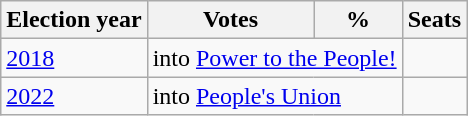<table class="wikitable">
<tr>
<th>Election year</th>
<th>Votes</th>
<th>%</th>
<th>Seats</th>
</tr>
<tr>
<td><a href='#'>2018</a></td>
<td colspan=2>into <a href='#'>Power to the People!</a></td>
<td></td>
</tr>
<tr>
<td><a href='#'>2022</a></td>
<td colspan=2>into <a href='#'>People's Union</a></td>
<td></td>
</tr>
</table>
